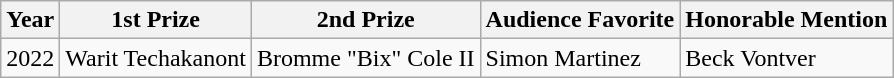<table class="wikitable">
<tr>
<th>Year</th>
<th>1st Prize</th>
<th>2nd Prize</th>
<th>Audience Favorite</th>
<th>Honorable Mention</th>
</tr>
<tr>
<td>2022</td>
<td> Warit Techakanont</td>
<td> Bromme "Bix" Cole II</td>
<td> Simon Martinez</td>
<td> Beck Vontver</td>
</tr>
</table>
